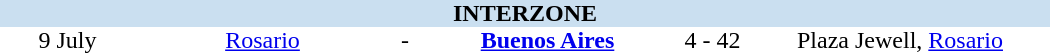<table border=0 cellspacing=0 cellpadding=0 style="border-collapse: collapse;" width=700>
<tr bgcolor="#CADFF0">
<td style="font-size:100%"; align="center" colspan="6"><strong>INTERZONE</strong></td>
</tr>
<tr align=center bgcolor=#FFFFFF>
<td width=90>9 July</td>
<td width=170><a href='#'>Rosario</a></td>
<td width=20>-</td>
<td width=170><strong><a href='#'>Buenos Aires</a></strong></td>
<td width=50>4 - 42</td>
<td width=200>Plaza Jewell, <a href='#'>Rosario</a></td>
</tr>
</table>
